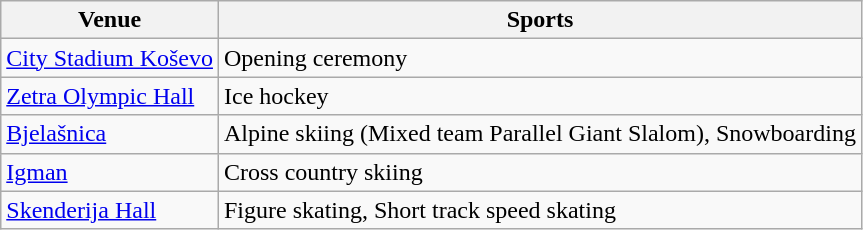<table class="wikitable sortable">
<tr>
<th>Venue</th>
<th class="unsortable">Sports</th>
</tr>
<tr>
<td><a href='#'>City Stadium Koševo</a></td>
<td>Opening ceremony</td>
</tr>
<tr>
<td><a href='#'>Zetra Olympic Hall</a></td>
<td>Ice hockey</td>
</tr>
<tr>
<td><a href='#'>Bjelašnica</a></td>
<td>Alpine skiing (Mixed team Parallel Giant Slalom), Snowboarding</td>
</tr>
<tr>
<td><a href='#'>Igman</a></td>
<td>Cross country skiing</td>
</tr>
<tr>
<td><a href='#'>Skenderija Hall</a></td>
<td>Figure skating, Short track speed skating</td>
</tr>
</table>
